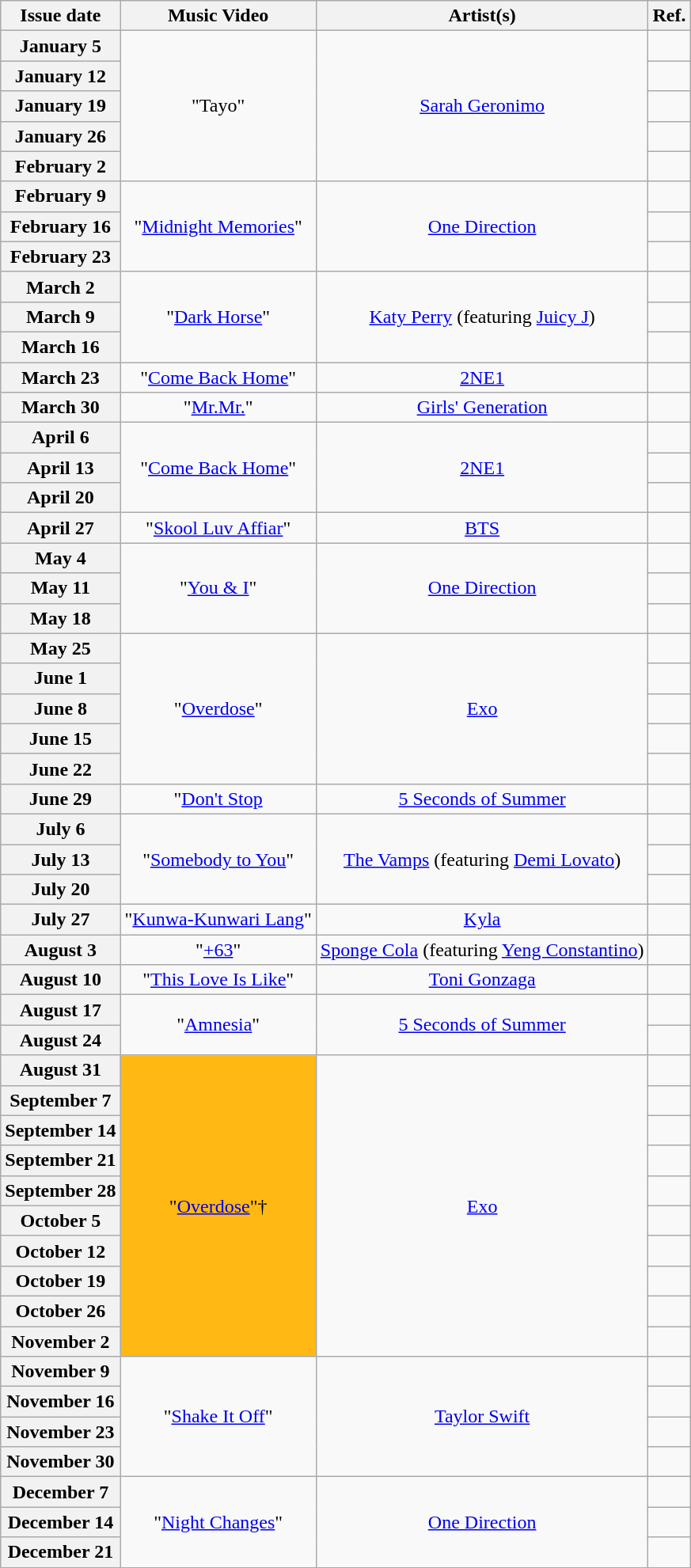<table class="wikitable plainrowheaders">
<tr>
<th style="text-align: center;">Issue date</th>
<th style="text-align: center;">Music Video</th>
<th style="text-align: center;">Artist(s)</th>
<th style="text-align: center;">Ref.</th>
</tr>
<tr>
<th scope="row">January 5</th>
<td style="text-align: center;" rowspan="5">"Tayo"</td>
<td style="text-align: center;" rowspan="5"><a href='#'>Sarah Geronimo</a></td>
<td style="text-align: center;"></td>
</tr>
<tr>
<th scope="row">January 12</th>
<td style="text-align: center;"></td>
</tr>
<tr>
<th scope="row">January 19</th>
<td style="text-align: center;"></td>
</tr>
<tr>
<th scope="row">January 26</th>
<td style="text-align: center;"></td>
</tr>
<tr>
<th scope="row">February 2</th>
<td style="text-align: center;"></td>
</tr>
<tr>
<th scope="row">February 9</th>
<td style="text-align: center;" rowspan="3">"<a href='#'>Midnight Memories</a>"</td>
<td style="text-align: center;" rowspan="3"><a href='#'>One Direction</a></td>
<td style="text-align: center;"></td>
</tr>
<tr>
<th scope="row">February 16</th>
<td style="text-align: center;"></td>
</tr>
<tr>
<th scope="row">February 23</th>
<td style="text-align: center;"></td>
</tr>
<tr>
<th scope="row">March 2</th>
<td style="text-align: center;" rowspan="3">"<a href='#'>Dark Horse</a>"</td>
<td style="text-align: center;" rowspan="3"><a href='#'>Katy Perry</a> (featuring <a href='#'>Juicy J</a>)</td>
<td style="text-align: center;"></td>
</tr>
<tr>
<th scope="row">March 9</th>
<td style="text-align: center;"></td>
</tr>
<tr>
<th scope="row">March 16</th>
<td style="text-align: center;"></td>
</tr>
<tr>
<th scope="row">March 23</th>
<td style="text-align: center;" rowspan="1">"<a href='#'>Come Back Home</a>"</td>
<td style="text-align: center;" rowspan="1"><a href='#'>2NE1</a></td>
<td style="text-align: center;"></td>
</tr>
<tr>
<th scope="row">March 30</th>
<td style="text-align: center;" rowspan="1">"<a href='#'>Mr.Mr.</a>"</td>
<td style="text-align: center;" rowspan="1"><a href='#'>Girls' Generation</a></td>
<td style="text-align: center;"></td>
</tr>
<tr>
<th scope="row">April 6</th>
<td style="text-align: center;" rowspan="3">"<a href='#'>Come Back Home</a>"</td>
<td style="text-align: center;" rowspan="3"><a href='#'>2NE1</a></td>
<td style="text-align: center;"></td>
</tr>
<tr>
<th scope="row">April 13</th>
<td style="text-align: center;"></td>
</tr>
<tr>
<th scope="row">April 20</th>
<td style="text-align: center;"></td>
</tr>
<tr>
<th scope="row">April 27</th>
<td style="text-align: center;" rowspan="1">"<a href='#'>Skool Luv Affiar</a>"</td>
<td style="text-align: center;" rowspan="1"><a href='#'>BTS</a></td>
<td style="text-align: center;"></td>
</tr>
<tr>
<th scope="row">May 4</th>
<td style="text-align: center;" rowspan="3">"<a href='#'>You & I</a>"</td>
<td style="text-align: center;" rowspan="3"><a href='#'>One Direction</a></td>
<td style="text-align: center;"></td>
</tr>
<tr>
<th scope="row">May 11</th>
<td style="text-align: center;"></td>
</tr>
<tr>
<th scope="row">May 18</th>
<td style="text-align: center;"></td>
</tr>
<tr>
<th scope="row">May 25</th>
<td style="text-align: center;" rowspan="5">"<a href='#'>Overdose</a>"</td>
<td style="text-align: center;" rowspan="5"><a href='#'>Exo</a></td>
<td style="text-align: center;"></td>
</tr>
<tr>
<th scope="row">June 1</th>
<td style="text-align: center;"></td>
</tr>
<tr>
<th scope="row">June 8</th>
<td style="text-align: center;"></td>
</tr>
<tr>
<th scope="row">June 15</th>
<td style="text-align: center;"></td>
</tr>
<tr>
<th scope="row">June 22</th>
<td style="text-align: center;"></td>
</tr>
<tr>
<th scope="row">June 29</th>
<td style="text-align: center;" rowspan="1">"<a href='#'>Don't Stop</a></td>
<td style="text-align: center; rowspan="1"><a href='#'>5 Seconds of Summer</a></td>
<td style="text-align: center;"></td>
</tr>
<tr>
<th scope="row">July 6</th>
<td style="text-align: center;" rowspan="3">"<a href='#'>Somebody to You</a>"</td>
<td style="text-align: center;" rowspan="3"><a href='#'>The Vamps</a> (featuring <a href='#'>Demi Lovato</a>)</td>
<td style="text-align: center;"></td>
</tr>
<tr>
<th scope="row">July 13</th>
<td style="text-align: center;"></td>
</tr>
<tr>
<th scope="row">July 20</th>
<td style="text-align: center;"></td>
</tr>
<tr>
<th scope="row">July 27</th>
<td style="text-align: center;" rowspan="1">"<a href='#'>Kunwa-Kunwari Lang</a>"</td>
<td style="text-align: center;" rowspan="1"><a href='#'>Kyla</a></td>
<td style="text-align: center;"></td>
</tr>
<tr>
<th scope="row">August 3</th>
<td style="text-align: center;" rowspan="1">"<a href='#'>+63</a>"</td>
<td style="text-align: center;" rowspan="1"><a href='#'>Sponge Cola</a> (featuring <a href='#'>Yeng Constantino</a>)</td>
<td style="text-align: center;"></td>
</tr>
<tr>
<th scope="row">August 10</th>
<td style="text-align: center;" rowspan="1">"<a href='#'>This Love Is Like</a>"</td>
<td style="text-align: center;" rowspan="1"><a href='#'>Toni Gonzaga</a></td>
<td style="text-align: center;"></td>
</tr>
<tr>
<th scope="row">August 17</th>
<td style="text-align: center;" rowspan="2">"<a href='#'>Amnesia</a>"</td>
<td style="text-align: center;" rowspan="2"><a href='#'>5 Seconds of Summer</a></td>
<td style="text-align: center;"></td>
</tr>
<tr>
<th scope="row">August 24</th>
<td style="text-align: center;"></td>
</tr>
<tr>
<th scope="row">August 31</th>
<td bgcolor=#FFB912 style="text-align: center;" rowspan="10">"<a href='#'>Overdose</a>"†</td>
<td style="text-align: center;" rowspan="10"><a href='#'>Exo</a></td>
<td style="text-align: center;"></td>
</tr>
<tr>
<th scope="row">September 7</th>
<td style="text-align: center;"></td>
</tr>
<tr>
<th scope="row">September 14</th>
<td style="text-align: center;"></td>
</tr>
<tr>
<th scope="row">September 21</th>
<td style="text-align: center;"></td>
</tr>
<tr>
<th scope="row">September 28</th>
<td style="text-align: center;"></td>
</tr>
<tr>
<th scope="row">October 5</th>
<td style="text-align: center;"></td>
</tr>
<tr>
<th scope="row">October 12</th>
<td style="text-align: center;"></td>
</tr>
<tr>
<th scope="row">October 19</th>
<td style="text-align: center;"></td>
</tr>
<tr>
<th scope="row">October 26</th>
<td style="text-align: center;"></td>
</tr>
<tr>
<th scope="row">November 2</th>
<td style="text-align: center;"></td>
</tr>
<tr>
<th scope="row">November 9</th>
<td rowspan="4" style="text-align: center;">"<a href='#'>Shake It Off</a>"</td>
<td rowspan="4" style="text-align: center;"><a href='#'>Taylor Swift</a></td>
<td style="text-align: center;"></td>
</tr>
<tr>
<th scope="row">November 16</th>
<td style="text-align: center;"></td>
</tr>
<tr>
<th scope="row">November 23</th>
<td style="text-align: center;"></td>
</tr>
<tr>
<th scope="row">November 30</th>
<td style="text-align: center;"></td>
</tr>
<tr>
<th scope="row">December 7</th>
<td style="text-align: center;" rowspan="3">"<a href='#'>Night Changes</a>"</td>
<td style="text-align: center;" rowspan="3"><a href='#'>One Direction</a></td>
<td style="text-align: center;"></td>
</tr>
<tr>
<th scope="row">December 14</th>
<td style="text-align: center;"></td>
</tr>
<tr>
<th scope="row">December 21</th>
<td style="text-align: center;"></td>
</tr>
</table>
